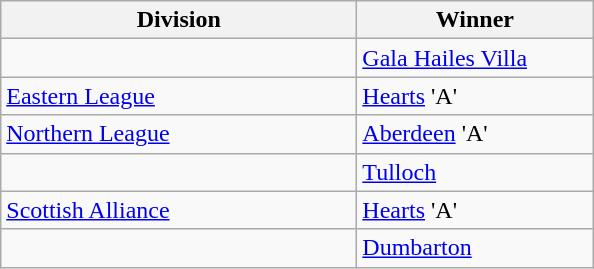<table class="wikitable">
<tr>
<th width=230>Division</th>
<th width=150>Winner</th>
</tr>
<tr>
<td></td>
<td><a href='#'>Gala Hailes Villa</a></td>
</tr>
<tr>
<td><a href='#'>Eastern League</a></td>
<td><a href='#'>Hearts</a> 'A'</td>
</tr>
<tr>
<td><a href='#'>Northern League</a></td>
<td><a href='#'>Aberdeen</a> 'A'</td>
</tr>
<tr>
<td></td>
<td><a href='#'>Tulloch</a></td>
</tr>
<tr>
<td><a href='#'>Scottish Alliance</a></td>
<td><a href='#'>Hearts</a> 'A'</td>
</tr>
<tr>
<td></td>
<td><a href='#'>Dumbarton</a></td>
</tr>
</table>
